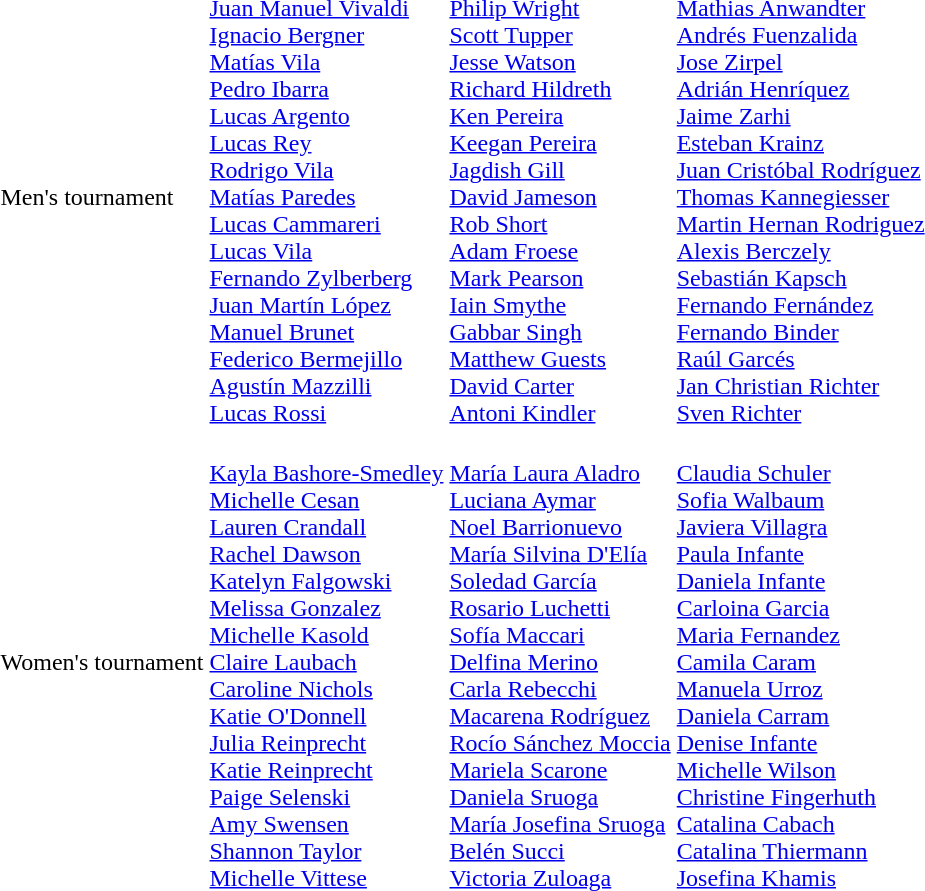<table>
<tr>
<td>Men's tournament <br></td>
<td><br><a href='#'>Juan Manuel Vivaldi</a><br><a href='#'>Ignacio Bergner</a><br><a href='#'>Matías Vila</a><br><a href='#'>Pedro Ibarra</a><br><a href='#'>Lucas Argento</a><br><a href='#'>Lucas Rey</a><br><a href='#'>Rodrigo Vila</a><br><a href='#'>Matías Paredes</a><br><a href='#'>Lucas Cammareri</a><br><a href='#'>Lucas Vila</a><br><a href='#'>Fernando Zylberberg</a><br><a href='#'>Juan Martín López</a><br><a href='#'>Manuel Brunet</a><br><a href='#'>Federico Bermejillo</a><br><a href='#'>Agustín Mazzilli</a><br><a href='#'>Lucas Rossi</a></td>
<td><br><a href='#'>Philip Wright</a><br><a href='#'>Scott Tupper</a><br><a href='#'>Jesse Watson</a><br><a href='#'>Richard Hildreth</a><br><a href='#'>Ken Pereira</a><br><a href='#'>Keegan Pereira</a><br><a href='#'>Jagdish Gill</a><br><a href='#'>David Jameson</a><br><a href='#'>Rob Short</a><br><a href='#'>Adam Froese</a><br><a href='#'>Mark Pearson</a><br><a href='#'>Iain Smythe</a><br><a href='#'>Gabbar Singh</a><br><a href='#'>Matthew Guests</a><br><a href='#'>David Carter</a><br><a href='#'>Antoni Kindler</a></td>
<td><br><a href='#'>Mathias Anwandter</a><br><a href='#'>Andrés Fuenzalida</a><br><a href='#'>Jose Zirpel</a><br><a href='#'>Adrián Henríquez</a><br><a href='#'>Jaime Zarhi</a><br><a href='#'>Esteban Krainz</a><br><a href='#'>Juan Cristóbal Rodríguez</a><br><a href='#'>Thomas Kannegiesser</a><br><a href='#'>Martin Hernan Rodriguez</a><br><a href='#'>Alexis Berczely</a><br><a href='#'>Sebastián Kapsch</a><br><a href='#'>Fernando Fernández</a><br><a href='#'>Fernando Binder</a><br><a href='#'>Raúl Garcés</a><br><a href='#'>Jan Christian Richter</a><br><a href='#'>Sven Richter</a></td>
</tr>
<tr>
<td>Women's tournament <br></td>
<td><br><a href='#'>Kayla Bashore-Smedley</a><br><a href='#'>Michelle Cesan</a><br><a href='#'>Lauren Crandall</a><br><a href='#'>Rachel Dawson</a><br><a href='#'>Katelyn Falgowski</a><br><a href='#'>Melissa Gonzalez</a><br><a href='#'>Michelle Kasold</a><br><a href='#'>Claire Laubach</a><br><a href='#'>Caroline Nichols</a><br><a href='#'>Katie O'Donnell</a><br><a href='#'>Julia Reinprecht</a><br><a href='#'>Katie Reinprecht</a><br><a href='#'>Paige Selenski</a><br><a href='#'>Amy Swensen</a><br><a href='#'>Shannon Taylor</a><br><a href='#'>Michelle Vittese</a></td>
<td><br><a href='#'>María Laura Aladro</a><br><a href='#'>Luciana Aymar</a><br><a href='#'>Noel Barrionuevo</a><br><a href='#'>María Silvina D'Elía</a><br><a href='#'>Soledad García</a><br><a href='#'>Rosario Luchetti</a><br><a href='#'>Sofía Maccari</a><br><a href='#'>Delfina Merino</a><br><a href='#'>Carla Rebecchi</a><br><a href='#'>Macarena Rodríguez</a><br><a href='#'>Rocío Sánchez Moccia</a><br><a href='#'>Mariela Scarone</a><br><a href='#'>Daniela Sruoga</a><br><a href='#'>María Josefina Sruoga</a><br><a href='#'>Belén Succi</a><br><a href='#'>Victoria Zuloaga</a></td>
<td><br><a href='#'>Claudia Schuler</a><br><a href='#'>Sofia Walbaum</a><br><a href='#'>Javiera Villagra</a><br><a href='#'>Paula Infante</a><br><a href='#'>Daniela Infante</a><br><a href='#'>Carloina Garcia</a><br><a href='#'>Maria Fernandez</a><br><a href='#'>Camila Caram</a><br><a href='#'>Manuela Urroz</a><br><a href='#'>Daniela Carram</a><br><a href='#'>Denise Infante</a><br><a href='#'>Michelle Wilson</a><br><a href='#'>Christine Fingerhuth</a><br><a href='#'>Catalina Cabach</a><br><a href='#'>Catalina Thiermann</a><br><a href='#'>Josefina Khamis</a></td>
</tr>
</table>
